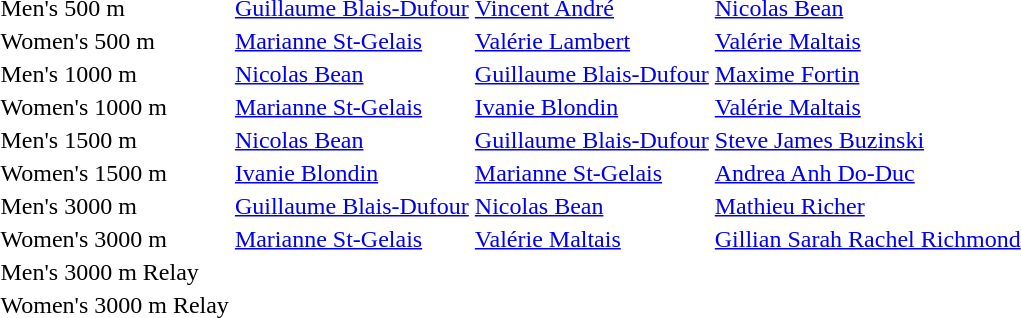<table>
<tr>
<td>Men's 500 m</td>
<td> <a href='#'>Guillaume Blais-Dufour</a></td>
<td> <a href='#'>Vincent André</a></td>
<td> <a href='#'>Nicolas Bean</a></td>
</tr>
<tr>
<td>Women's 500 m</td>
<td> <a href='#'>Marianne St-Gelais</a></td>
<td> <a href='#'>Valérie Lambert</a></td>
<td> <a href='#'>Valérie Maltais</a></td>
</tr>
<tr>
<td>Men's 1000 m</td>
<td> <a href='#'>Nicolas Bean</a></td>
<td> <a href='#'>Guillaume Blais-Dufour</a></td>
<td> <a href='#'>Maxime Fortin</a></td>
</tr>
<tr>
<td>Women's 1000 m</td>
<td> <a href='#'>Marianne St-Gelais</a></td>
<td> <a href='#'>Ivanie Blondin</a></td>
<td> <a href='#'>Valérie Maltais</a></td>
</tr>
<tr>
<td>Men's 1500 m</td>
<td> <a href='#'>Nicolas Bean</a></td>
<td> <a href='#'>Guillaume Blais-Dufour</a></td>
<td> <a href='#'>Steve James Buzinski</a></td>
</tr>
<tr>
<td>Women's 1500 m</td>
<td> <a href='#'>Ivanie Blondin</a></td>
<td> <a href='#'>Marianne St-Gelais</a></td>
<td> <a href='#'>Andrea Anh Do-Duc</a></td>
</tr>
<tr>
<td>Men's 3000 m</td>
<td> <a href='#'>Guillaume Blais-Dufour</a></td>
<td> <a href='#'>Nicolas Bean</a></td>
<td> <a href='#'>Mathieu Richer</a></td>
</tr>
<tr>
<td>Women's 3000 m</td>
<td> <a href='#'>Marianne St-Gelais</a></td>
<td> <a href='#'>Valérie Maltais</a></td>
<td> <a href='#'>Gillian Sarah Rachel Richmond</a></td>
</tr>
<tr>
<td>Men's 3000 m Relay</td>
<td></td>
<td></td>
<td></td>
</tr>
<tr>
<td>Women's 3000 m Relay</td>
<td></td>
<td></td>
<td></td>
</tr>
</table>
